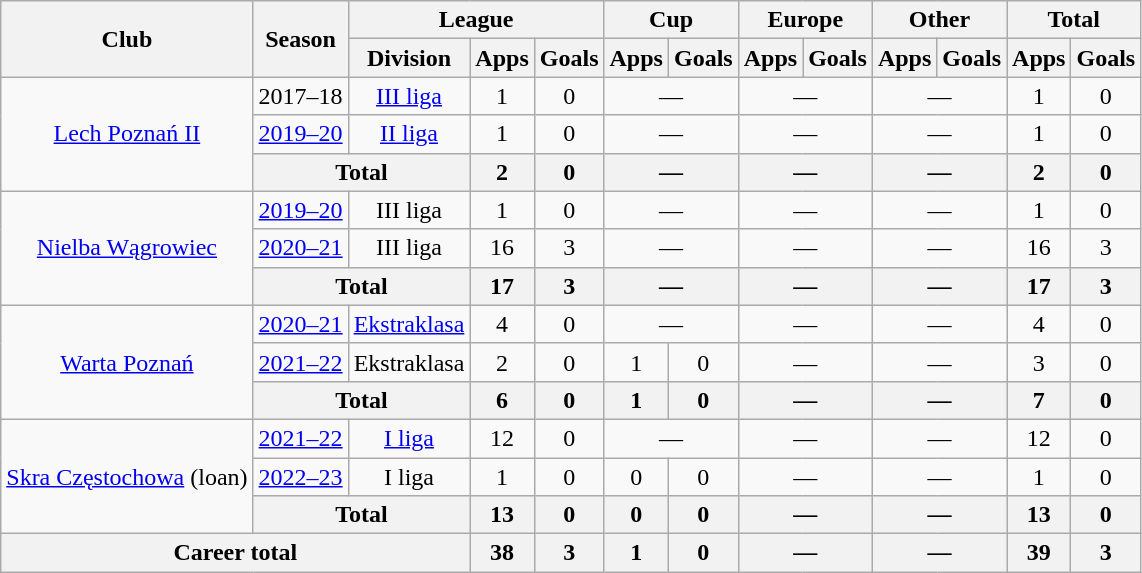<table class=wikitable style="text-align: center">
<tr>
<th rowspan=2>Club</th>
<th rowspan=2>Season</th>
<th colspan=3>League</th>
<th colspan=2>Cup</th>
<th colspan=2>Europe</th>
<th colspan=2>Other</th>
<th colspan=2>Total</th>
</tr>
<tr>
<th>Division</th>
<th>Apps</th>
<th>Goals</th>
<th>Apps</th>
<th>Goals</th>
<th>Apps</th>
<th>Goals</th>
<th>Apps</th>
<th>Goals</th>
<th>Apps</th>
<th>Goals</th>
</tr>
<tr>
<td rowspan=3><a href='#'>Lech Poznań II</a></td>
<td>2017–18</td>
<td><a href='#'>III liga</a></td>
<td>1</td>
<td>0</td>
<td colspan="2">—</td>
<td colspan="2">—</td>
<td colspan="2">—</td>
<td>1</td>
<td>0</td>
</tr>
<tr>
<td><a href='#'>2019–20</a></td>
<td><a href='#'>II liga</a></td>
<td>1</td>
<td>0</td>
<td colspan="2">—</td>
<td colspan="2">—</td>
<td colspan="2">—</td>
<td>1</td>
<td>0</td>
</tr>
<tr>
<th colspan=2>Total</th>
<th>2</th>
<th>0</th>
<th colspan="2">—</th>
<th colspan="2">—</th>
<th colspan="2">—</th>
<th>2</th>
<th>0</th>
</tr>
<tr>
<td rowspan=3><a href='#'>Nielba Wągrowiec</a></td>
<td><a href='#'>2019–20</a></td>
<td>III liga</td>
<td>1</td>
<td>0</td>
<td colspan="2">—</td>
<td colspan="2">—</td>
<td colspan="2">—</td>
<td>1</td>
<td>0</td>
</tr>
<tr>
<td><a href='#'>2020–21</a></td>
<td>III liga</td>
<td>16</td>
<td>3</td>
<td colspan="2">—</td>
<td colspan="2">—</td>
<td colspan="2">—</td>
<td>16</td>
<td>3</td>
</tr>
<tr>
<th colspan=2>Total</th>
<th>17</th>
<th>3</th>
<th colspan="2">—</th>
<th colspan="2">—</th>
<th colspan="2">—</th>
<th>17</th>
<th>3</th>
</tr>
<tr>
<td rowspan=3><a href='#'>Warta Poznań</a></td>
<td><a href='#'>2020–21</a></td>
<td><a href='#'>Ekstraklasa</a></td>
<td>4</td>
<td>0</td>
<td colspan="2">—</td>
<td colspan="2">—</td>
<td colspan="2">—</td>
<td>4</td>
<td>0</td>
</tr>
<tr>
<td><a href='#'>2021–22</a></td>
<td>Ekstraklasa</td>
<td>2</td>
<td>0</td>
<td>1</td>
<td>0</td>
<td colspan="2">—</td>
<td colspan="2">—</td>
<td>3</td>
<td>0</td>
</tr>
<tr>
<th colspan=2>Total</th>
<th>6</th>
<th>0</th>
<th>1</th>
<th>0</th>
<th colspan="2">—</th>
<th colspan="2">—</th>
<th>7</th>
<th>0</th>
</tr>
<tr>
<td rowspan=3><a href='#'>Skra Częstochowa</a> (loan)</td>
<td><a href='#'>2021–22</a></td>
<td><a href='#'>I liga</a></td>
<td>12</td>
<td>0</td>
<td colspan="2">—</td>
<td colspan="2">—</td>
<td colspan="2">—</td>
<td>12</td>
<td>0</td>
</tr>
<tr>
<td><a href='#'>2022–23</a></td>
<td>I liga</td>
<td>1</td>
<td>0</td>
<td>0</td>
<td>0</td>
<td colspan="2">—</td>
<td colspan="2">—</td>
<td>1</td>
<td>0</td>
</tr>
<tr>
<th colspan=2>Total</th>
<th>13</th>
<th>0</th>
<th>0</th>
<th>0</th>
<th colspan="2">—</th>
<th colspan="2">—</th>
<th>13</th>
<th>0</th>
</tr>
<tr>
<th colspan=3>Career total</th>
<th>38</th>
<th>3</th>
<th>1</th>
<th>0</th>
<th colspan="2">—</th>
<th colspan="2">—</th>
<th>39</th>
<th>3</th>
</tr>
</table>
